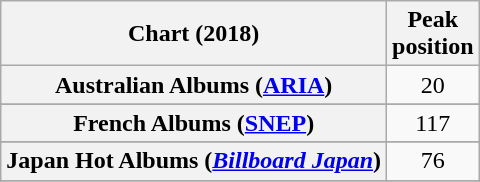<table class="wikitable sortable plainrowheaders" style="text-align:center">
<tr>
<th scope="col">Chart (2018)</th>
<th scope="col">Peak<br> position</th>
</tr>
<tr>
<th scope="row">Australian Albums (<a href='#'>ARIA</a>)</th>
<td>20</td>
</tr>
<tr>
</tr>
<tr>
</tr>
<tr>
</tr>
<tr>
</tr>
<tr>
</tr>
<tr>
<th scope="row">French Albums (<a href='#'>SNEP</a>)</th>
<td>117</td>
</tr>
<tr>
</tr>
<tr>
<th scope="row">Japan Hot Albums (<em><a href='#'>Billboard Japan</a></em>)</th>
<td>76</td>
</tr>
<tr>
</tr>
<tr>
</tr>
<tr>
</tr>
<tr>
</tr>
<tr>
</tr>
<tr>
</tr>
</table>
